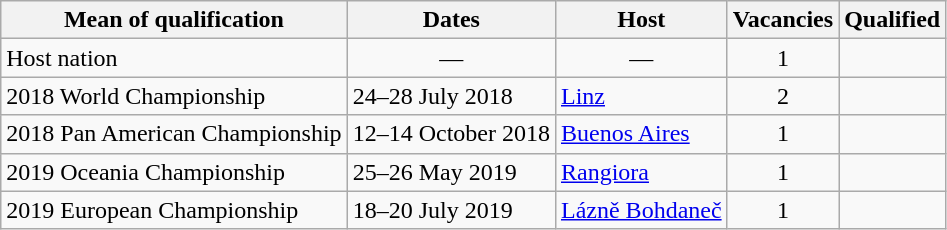<table class="wikitable">
<tr>
<th>Mean of qualification</th>
<th>Dates</th>
<th>Host</th>
<th>Vacancies</th>
<th>Qualified</th>
</tr>
<tr>
<td>Host nation</td>
<td align=center>—</td>
<td align=center>—</td>
<td align=center>1</td>
<td></td>
</tr>
<tr>
<td>2018 World Championship <a href='#'></a></td>
<td>24–28 July 2018</td>
<td> <a href='#'>Linz</a></td>
<td align=center>2</td>
<td><br></td>
</tr>
<tr>
<td>2018 Pan American Championship</td>
<td>12–14 October 2018</td>
<td> <a href='#'>Buenos Aires</a></td>
<td align=center>1</td>
<td></td>
</tr>
<tr>
<td>2019 Oceania Championship</td>
<td>25–26 May 2019</td>
<td> <a href='#'>Rangiora</a></td>
<td align=center>1</td>
<td></td>
</tr>
<tr>
<td>2019 European Championship <a href='#'></a></td>
<td>18–20 July 2019</td>
<td> <a href='#'>Lázně Bohdaneč</a></td>
<td align=center>1</td>
<td></td>
</tr>
</table>
